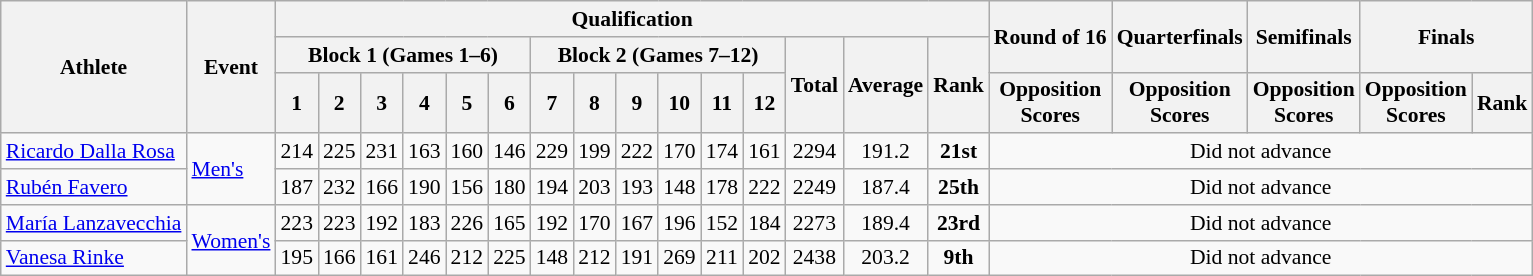<table class="wikitable" border="1" style="font-size:90%">
<tr>
<th rowspan=3>Athlete</th>
<th rowspan=3>Event</th>
<th colspan=15>Qualification</th>
<th rowspan=2>Round of 16</th>
<th rowspan=2>Quarterfinals</th>
<th rowspan=2>Semifinals</th>
<th rowspan=2 colspan=2>Finals</th>
</tr>
<tr>
<th colspan=6>Block 1 (Games 1–6)</th>
<th colspan=6>Block 2 (Games 7–12)</th>
<th rowspan=2>Total</th>
<th rowspan=2>Average</th>
<th rowspan=2>Rank</th>
</tr>
<tr>
<th>1</th>
<th>2</th>
<th>3</th>
<th>4</th>
<th>5</th>
<th>6</th>
<th>7</th>
<th>8</th>
<th>9</th>
<th>10</th>
<th>11</th>
<th>12</th>
<th>Opposition<br>Scores</th>
<th>Opposition<br>Scores</th>
<th>Opposition<br>Scores</th>
<th>Opposition<br>Scores</th>
<th>Rank</th>
</tr>
<tr>
<td><a href='#'>Ricardo Dalla Rosa</a></td>
<td rowspan=2><a href='#'>Men's</a><br></td>
<td align=center>214</td>
<td align=center>225</td>
<td align=center>231</td>
<td align=center>163</td>
<td align=center>160</td>
<td align=center>146</td>
<td align=center>229</td>
<td align=center>199</td>
<td align=center>222</td>
<td align=center>170</td>
<td align=center>174</td>
<td align=center>161</td>
<td align=center>2294</td>
<td align=center>191.2</td>
<td align=center><strong>21st</strong></td>
<td align=center colspan=5>Did not advance</td>
</tr>
<tr>
<td><a href='#'>Rubén Favero</a></td>
<td align=center>187</td>
<td align=center>232</td>
<td align=center>166</td>
<td align=center>190</td>
<td align=center>156</td>
<td align=center>180</td>
<td align=center>194</td>
<td align=center>203</td>
<td align=center>193</td>
<td align=center>148</td>
<td align=center>178</td>
<td align=center>222</td>
<td align=center>2249</td>
<td align=center>187.4</td>
<td align=center><strong>25th</strong></td>
<td align=center colspan=5>Did not advance</td>
</tr>
<tr>
<td><a href='#'>María Lanzavecchia</a></td>
<td rowspan=2><a href='#'>Women's</a><br></td>
<td align=center>223</td>
<td align=center>223</td>
<td align=center>192</td>
<td align=center>183</td>
<td align=center>226</td>
<td align=center>165</td>
<td align=center>192</td>
<td align=center>170</td>
<td align=center>167</td>
<td align=center>196</td>
<td align=center>152</td>
<td align=center>184</td>
<td align=center>2273</td>
<td align=center>189.4</td>
<td align=center><strong>23rd</strong></td>
<td align=center colspan=5>Did not advance</td>
</tr>
<tr>
<td><a href='#'>Vanesa Rinke</a></td>
<td align=center>195</td>
<td align=center>166</td>
<td align=center>161</td>
<td align=center>246</td>
<td align=center>212</td>
<td align=center>225</td>
<td align=center>148</td>
<td align=center>212</td>
<td align=center>191</td>
<td align=center>269</td>
<td align=center>211</td>
<td align=center>202</td>
<td align=center>2438</td>
<td align=center>203.2</td>
<td align=center><strong>9th</strong></td>
<td align=center colspan=5>Did not advance</td>
</tr>
</table>
